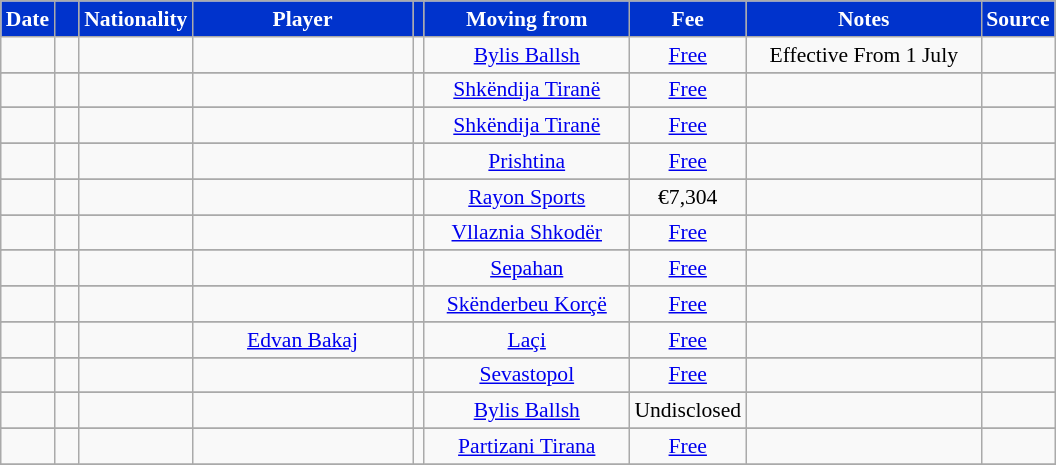<table class="wikitable" style="text-align:center; font-size:90%; ">
<tr>
<th style="background:#03c; color:white; width:15px;">Date</th>
<th style="background:#03c; color:white; width:10px;"></th>
<th style="background:#03c; color:white; width:10px;">Nationality</th>
<th style="background:#03c; color:white; width:140px;">Player</th>
<th style="background:#03c; color:white; width:1px;"></th>
<th style="background:#03c; color:white; width:130px;">Moving from</th>
<th style="background:#03c; color:white; width:50px;">Fee</th>
<th style="background:#03c; color:white; width:150px;">Notes</th>
<th style="background:#03c; color:white; width:25px;">Source</th>
</tr>
<tr>
<td></td>
<td align=center></td>
<td></td>
<td></td>
<td></td>
<td><a href='#'>Bylis Ballsh</a></td>
<td align=center><a href='#'>Free</a></td>
<td align=center>Effective From 1 July</td>
<td align=center></td>
</tr>
<tr>
</tr>
<tr>
<td></td>
<td align=center></td>
<td></td>
<td></td>
<td></td>
<td><a href='#'>Shkëndija Tiranë</a></td>
<td align=center><a href='#'>Free</a></td>
<td align=center></td>
<td align=center></td>
</tr>
<tr>
</tr>
<tr>
<td></td>
<td align=center></td>
<td></td>
<td></td>
<td></td>
<td><a href='#'>Shkëndija Tiranë</a></td>
<td align=center><a href='#'>Free</a></td>
<td align=center></td>
<td align=center></td>
</tr>
<tr>
</tr>
<tr>
<td></td>
<td align=center></td>
<td></td>
<td></td>
<td></td>
<td><a href='#'>Prishtina</a></td>
<td align=center><a href='#'>Free</a></td>
<td align=center></td>
<td align=center></td>
</tr>
<tr>
</tr>
<tr>
<td></td>
<td align=center></td>
<td></td>
<td></td>
<td></td>
<td><a href='#'>Rayon Sports</a></td>
<td align=center>€7,304</td>
<td align=center></td>
<td align=center></td>
</tr>
<tr>
</tr>
<tr>
<td></td>
<td align=center></td>
<td></td>
<td></td>
<td></td>
<td><a href='#'>Vllaznia Shkodër</a></td>
<td align=center><a href='#'>Free</a></td>
<td align=center></td>
<td align=center></td>
</tr>
<tr>
</tr>
<tr>
<td></td>
<td align=center></td>
<td></td>
<td></td>
<td></td>
<td><a href='#'>Sepahan</a></td>
<td align=center><a href='#'>Free</a></td>
<td align=center></td>
<td align=center></td>
</tr>
<tr>
</tr>
<tr>
<td></td>
<td align=center></td>
<td></td>
<td></td>
<td></td>
<td><a href='#'>Skënderbeu Korçë</a></td>
<td align=center><a href='#'>Free</a></td>
<td align=center></td>
<td align=center></td>
</tr>
<tr>
</tr>
<tr>
<td></td>
<td align=center></td>
<td></td>
<td><a href='#'>Edvan Bakaj</a></td>
<td></td>
<td><a href='#'>Laçi</a></td>
<td align=center><a href='#'>Free</a></td>
<td align=center></td>
<td align=center></td>
</tr>
<tr>
</tr>
<tr>
<td></td>
<td align=center></td>
<td></td>
<td></td>
<td></td>
<td><a href='#'>Sevastopol</a></td>
<td align=center><a href='#'>Free</a></td>
<td align=center></td>
<td align=center></td>
</tr>
<tr>
</tr>
<tr>
<td></td>
<td align=center></td>
<td></td>
<td></td>
<td></td>
<td><a href='#'>Bylis Ballsh</a></td>
<td align=center>Undisclosed</td>
<td align=center></td>
<td align=center></td>
</tr>
<tr>
</tr>
<tr>
<td></td>
<td align=center></td>
<td></td>
<td></td>
<td></td>
<td><a href='#'>Partizani Tirana</a></td>
<td align=center><a href='#'>Free</a></td>
<td align=center></td>
<td align=center></td>
</tr>
<tr>
</tr>
</table>
